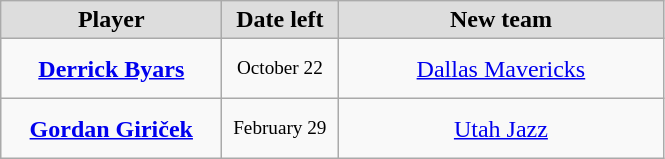<table class="wikitable" style="text-align: center">
<tr style="text-align:center; background:#ddd;">
<td style="width:140px"><strong>Player</strong></td>
<td style="width:70px"><strong>Date left</strong></td>
<td style="width:210px"><strong>New team</strong></td>
</tr>
<tr style="height:40px">
<td><strong><a href='#'>Derrick Byars</a></strong></td>
<td style="font-size: 80%">October 22</td>
<td><a href='#'>Dallas Mavericks</a></td>
</tr>
<tr style="height:40px">
<td><strong><a href='#'>Gordan Giriček</a></strong></td>
<td style="font-size: 80%">February 29</td>
<td><a href='#'>Utah Jazz</a></td>
</tr>
</table>
